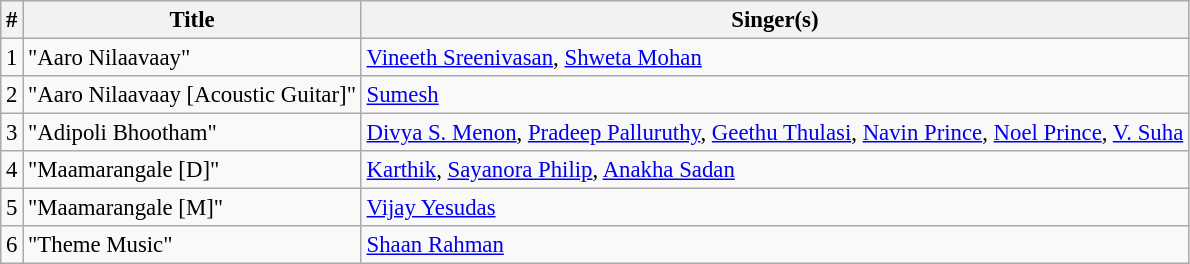<table class="wikitable" style="font-size:95%;">
<tr>
<th>#</th>
<th>Title</th>
<th>Singer(s)</th>
</tr>
<tr>
<td>1</td>
<td>"Aaro Nilaavaay"</td>
<td><a href='#'>Vineeth Sreenivasan</a>, <a href='#'>Shweta Mohan</a></td>
</tr>
<tr>
<td>2</td>
<td>"Aaro Nilaavaay [Acoustic Guitar]"</td>
<td><a href='#'>Sumesh</a></td>
</tr>
<tr>
<td>3</td>
<td>"Adipoli Bhootham"</td>
<td><a href='#'>Divya S. Menon</a>, <a href='#'>Pradeep Palluruthy</a>, <a href='#'>Geethu Thulasi</a>, <a href='#'>Navin Prince</a>, <a href='#'>Noel Prince</a>, <a href='#'>V. Suha</a></td>
</tr>
<tr>
<td>4</td>
<td>"Maamarangale [D]"</td>
<td><a href='#'>Karthik</a>, <a href='#'>Sayanora Philip</a>, <a href='#'>Anakha Sadan</a></td>
</tr>
<tr>
<td>5</td>
<td>"Maamarangale [M]"</td>
<td><a href='#'>Vijay Yesudas</a></td>
</tr>
<tr>
<td>6</td>
<td>"Theme Music"</td>
<td><a href='#'>Shaan Rahman</a></td>
</tr>
</table>
